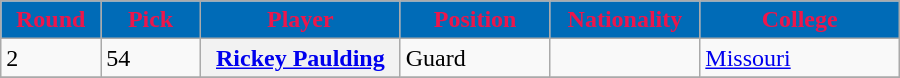<table class="wikitable plainrowheaders">
<tr>
<th scope="col" style="background:#006BB7; color:#ED164B" width="10%">Round</th>
<th scope="col" style="background:#006BB7; color:#ED164B" width="10%">Pick</th>
<th scope="col" style="background:#006BB7; color:#ED164B" width="20%">Player</th>
<th scope="col" style="background:#006BB7; color:#ED164B" width="15%">Position</th>
<th scope="col" style="background:#006BB7; color:#ED164B" width="15%">Nationality</th>
<th scope="col" style="background:#006BB7; color:#ED164B" width="20%">College</th>
</tr>
<tr>
<td>2</td>
<td>54</td>
<th scope="row"><a href='#'>Rickey Paulding</a></th>
<td>Guard</td>
<td></td>
<td><a href='#'>Missouri</a></td>
</tr>
<tr>
</tr>
</table>
